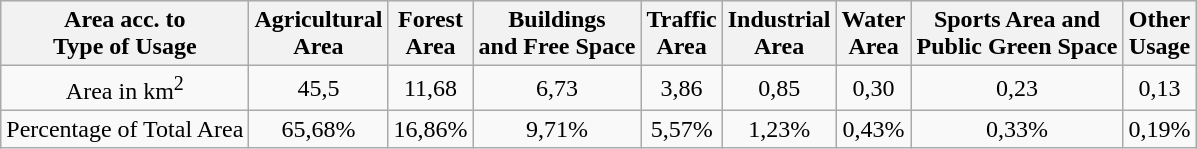<table class="wikitable">
<tr style="background:#efefef;">
<th>Area acc. to<br>Type of Usage</th>
<th>Agricultural<br>Area</th>
<th>Forest<br>Area</th>
<th>Buildings<br>and Free Space</th>
<th>Traffic<br>Area</th>
<th>Industrial<br>Area</th>
<th>Water<br>Area</th>
<th>Sports Area and<br>Public Green Space</th>
<th>Other<br>Usage</th>
</tr>
<tr align="center">
<td>Area in km<sup>2</sup></td>
<td>45,5</td>
<td>11,68</td>
<td>6,73</td>
<td>3,86</td>
<td>0,85</td>
<td>0,30</td>
<td>0,23</td>
<td>0,13</td>
</tr>
<tr align="center">
<td>Percentage of Total Area</td>
<td>65,68%</td>
<td>16,86%</td>
<td>9,71%</td>
<td>5,57%</td>
<td>1,23%</td>
<td>0,43%</td>
<td>0,33%</td>
<td>0,19%</td>
</tr>
</table>
